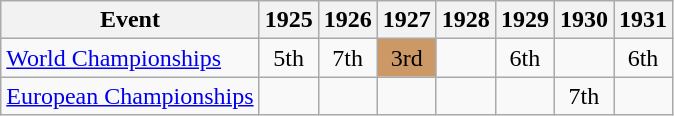<table class="wikitable">
<tr>
<th>Event</th>
<th>1925</th>
<th>1926</th>
<th>1927</th>
<th>1928</th>
<th>1929</th>
<th>1930</th>
<th>1931</th>
</tr>
<tr>
<td><a href='#'>World Championships</a></td>
<td align="center">5th</td>
<td align="center">7th</td>
<td align="center" bgcolor="cc9966">3rd</td>
<td></td>
<td align="center">6th</td>
<td></td>
<td align="center">6th</td>
</tr>
<tr>
<td><a href='#'>European Championships</a></td>
<td></td>
<td></td>
<td></td>
<td></td>
<td></td>
<td align="center">7th</td>
<td></td>
</tr>
</table>
